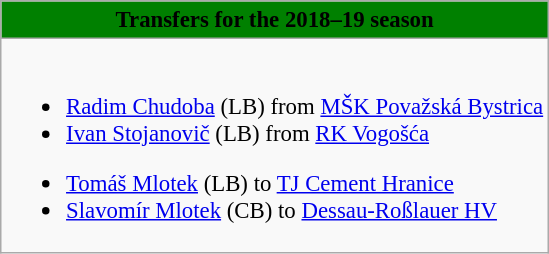<table class="wikitable collapsible collapsed" style="font-size:95%">
<tr>
<th style="color:#000000; background:green"> <strong>Transfers for the 2018–19 season</strong></th>
</tr>
<tr>
<td><br>
<ul><li> <a href='#'>Radim Chudoba</a> (LB) from  <a href='#'>MŠK Považská Bystrica</a></li><li> <a href='#'>Ivan Stojanovič</a> (LB) from  <a href='#'>RK Vogošća</a></li></ul><ul><li> <a href='#'>Tomáš Mlotek</a> (LB) to  <a href='#'>TJ Cement Hranice</a></li><li> <a href='#'>Slavomír Mlotek</a> (CB) to  <a href='#'>Dessau-Roßlauer HV</a></li></ul></td>
</tr>
</table>
